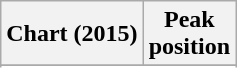<table class="wikitable sortable plainrowheaders" style="text-align:center">
<tr>
<th scope="col">Chart (2015)</th>
<th scope="col">Peak<br> position</th>
</tr>
<tr>
</tr>
<tr>
</tr>
</table>
